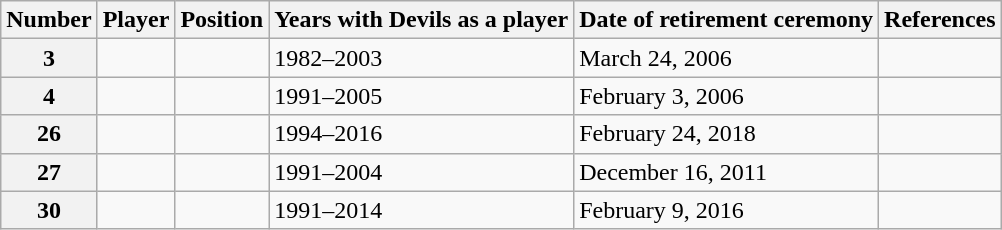<table class="wikitable sortable">
<tr>
<th scope="col">Number</th>
<th scope="col">Player</th>
<th scope="col">Position</th>
<th scope="col">Years with Devils as a player</th>
<th scope="col">Date of retirement ceremony</th>
<th scope="col" class="unsortable">References</th>
</tr>
<tr>
<th scope="row">3</th>
<td></td>
<td></td>
<td>1982–2003</td>
<td>March 24, 2006</td>
<td></td>
</tr>
<tr>
<th scope="row">4</th>
<td></td>
<td></td>
<td>1991–2005</td>
<td>February 3, 2006</td>
<td></td>
</tr>
<tr>
<th scope="row">26</th>
<td></td>
<td></td>
<td>1994–2016</td>
<td>February 24, 2018</td>
<td></td>
</tr>
<tr>
<th scope="row">27</th>
<td></td>
<td></td>
<td>1991–2004</td>
<td>December 16, 2011</td>
<td></td>
</tr>
<tr>
<th scope="row">30</th>
<td></td>
<td></td>
<td>1991–2014</td>
<td>February 9, 2016</td>
<td></td>
</tr>
</table>
